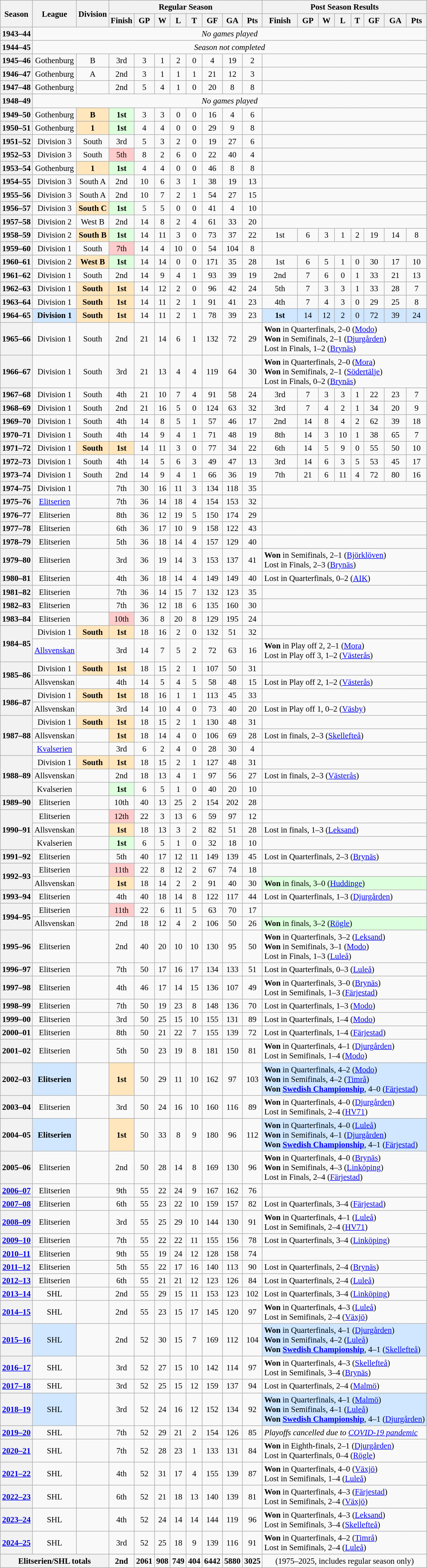<table class="wikitable" style="text-align: center; font-size: 95%">
<tr>
<th rowspan="2">Season</th>
<th rowspan="2">League</th>
<th rowspan="2">Division</th>
<th colspan="8">Regular Season</th>
<th colspan="8">Post Season Results</th>
</tr>
<tr>
<th>Finish</th>
<th>GP</th>
<th>W</th>
<th>L</th>
<th>T</th>
<th>GF</th>
<th>GA</th>
<th>Pts</th>
<th>Finish</th>
<th>GP</th>
<th>W</th>
<th>L</th>
<th>T</th>
<th>GF</th>
<th>GA</th>
<th>Pts</th>
</tr>
<tr>
<th>1943–44</th>
<td align="center" colspan="18"><em>No games played</em></td>
</tr>
<tr>
<th>1944–45</th>
<td align="center" colspan="18"><em>Season not completed</em></td>
</tr>
<tr>
<th>1945–46</th>
<td>Gothenburg</td>
<td>B</td>
<td>3rd</td>
<td>3</td>
<td>1</td>
<td>2</td>
<td>0</td>
<td>4</td>
<td>19</td>
<td>2</td>
<td align="left" colspan="8"></td>
</tr>
<tr>
<th>1946–47</th>
<td>Gothenburg</td>
<td>A</td>
<td>2nd</td>
<td>3</td>
<td>1</td>
<td>1</td>
<td>1</td>
<td>21</td>
<td>12</td>
<td>3</td>
<td align="left" colspan="8"></td>
</tr>
<tr>
<th>1947–48</th>
<td>Gothenburg</td>
<td></td>
<td>2nd</td>
<td>5</td>
<td>4</td>
<td>1</td>
<td>0</td>
<td>20</td>
<td>8</td>
<td>8</td>
<td align="left" colspan="8"></td>
</tr>
<tr>
<th>1948–49</th>
<td align="center" colspan="18"><em>No games played</em></td>
</tr>
<tr>
<th>1949–50</th>
<td>Gothenburg</td>
<td style="background: #FFE6BD"><strong>B</strong></td>
<td style="background: #ddffdd"><strong>1st</strong></td>
<td>3</td>
<td>3</td>
<td>0</td>
<td>0</td>
<td>16</td>
<td>4</td>
<td>6</td>
<td align="left" colspan="8"></td>
</tr>
<tr>
<th>1950–51</th>
<td>Gothenburg</td>
<td style="background: #FFE6BD"><strong>1</strong></td>
<td style="background: #ddffdd"><strong>1st</strong></td>
<td>4</td>
<td>4</td>
<td>0</td>
<td>0</td>
<td>29</td>
<td>9</td>
<td>8</td>
<td align="left" colspan="8"></td>
</tr>
<tr>
<th>1951–52</th>
<td>Division 3</td>
<td>South</td>
<td>3rd</td>
<td>5</td>
<td>3</td>
<td>2</td>
<td>0</td>
<td>19</td>
<td>27</td>
<td>6</td>
<td align="left" colspan="8"></td>
</tr>
<tr>
<th>1952–53</th>
<td>Division 3</td>
<td>South</td>
<td style="background: #FFCCCC">5th</td>
<td>8</td>
<td>2</td>
<td>6</td>
<td>0</td>
<td>22</td>
<td>40</td>
<td>4</td>
<td align="left" colspan="8"></td>
</tr>
<tr>
<th>1953–54</th>
<td>Gothenburg</td>
<td style="background: #FFE6BD"><strong>1</strong></td>
<td style="background: #ddffdd"><strong>1st</strong></td>
<td>4</td>
<td>4</td>
<td>0</td>
<td>0</td>
<td>46</td>
<td>8</td>
<td>8</td>
<td align="left" colspan="8"></td>
</tr>
<tr>
<th>1954–55</th>
<td>Division 3</td>
<td>South A</td>
<td>2nd</td>
<td>10</td>
<td>6</td>
<td>3</td>
<td>1</td>
<td>38</td>
<td>19</td>
<td>13</td>
<td align="left" colspan="8"></td>
</tr>
<tr>
<th>1955–56</th>
<td>Division 3</td>
<td>South A</td>
<td>2nd</td>
<td>10</td>
<td>7</td>
<td>2</td>
<td>1</td>
<td>54</td>
<td>27</td>
<td>15</td>
<td align="left" colspan="8"></td>
</tr>
<tr>
<th>1956–57</th>
<td>Division 3</td>
<td style="background: #FFE6BD"><strong>South C</strong></td>
<td style="background: #ddffdd"><strong>1st</strong></td>
<td>5</td>
<td>5</td>
<td>0</td>
<td>0</td>
<td>41</td>
<td>4</td>
<td>10</td>
<td align="left" colspan="8"></td>
</tr>
<tr>
<th>1957–58</th>
<td>Division 2</td>
<td>West B</td>
<td>2nd</td>
<td>14</td>
<td>8</td>
<td>2</td>
<td>4</td>
<td>61</td>
<td>33</td>
<td>20</td>
<td align="left" colspan="8"></td>
</tr>
<tr>
<th>1958–59</th>
<td>Division 2</td>
<td style="background: #FFE6BD"><strong>South B</strong></td>
<td style="background: #ddffdd"><strong>1st</strong></td>
<td>14</td>
<td>11</td>
<td>3</td>
<td>0</td>
<td>73</td>
<td>37</td>
<td>22</td>
<td>1st</td>
<td>6</td>
<td>3</td>
<td>1</td>
<td>2</td>
<td>19</td>
<td>14</td>
<td>8</td>
</tr>
<tr>
<th>1959–60</th>
<td>Division 1</td>
<td>South</td>
<td style="background: #FFCCCC">7th</td>
<td>14</td>
<td>4</td>
<td>10</td>
<td>0</td>
<td>54</td>
<td>104</td>
<td>8</td>
<td align="left" colspan="8"></td>
</tr>
<tr>
<th>1960–61</th>
<td>Division 2</td>
<td style="background: #FFE6BD"><strong>West B</strong></td>
<td style="background: #ddffdd"><strong>1st</strong></td>
<td>14</td>
<td>14</td>
<td>0</td>
<td>0</td>
<td>171</td>
<td>35</td>
<td>28</td>
<td>1st</td>
<td>6</td>
<td>5</td>
<td>1</td>
<td>0</td>
<td>30</td>
<td>17</td>
<td>10</td>
</tr>
<tr>
<th>1961–62</th>
<td>Division 1</td>
<td>South</td>
<td>2nd</td>
<td>14</td>
<td>9</td>
<td>4</td>
<td>1</td>
<td>93</td>
<td>39</td>
<td>19</td>
<td>2nd</td>
<td>7</td>
<td>6</td>
<td>0</td>
<td>1</td>
<td>33</td>
<td>21</td>
<td>13</td>
</tr>
<tr>
<th>1962–63</th>
<td>Division 1</td>
<td style="background: #FFE6BD"><strong>South</strong></td>
<td style="background: #FFE6BD"><strong>1st</strong></td>
<td>14</td>
<td>12</td>
<td>2</td>
<td>0</td>
<td>96</td>
<td>42</td>
<td>24</td>
<td>5th</td>
<td>7</td>
<td>3</td>
<td>3</td>
<td>1</td>
<td>33</td>
<td>28</td>
<td>7</td>
</tr>
<tr>
<th>1963–64</th>
<td>Division 1</td>
<td style="background: #FFE6BD"><strong>South</strong></td>
<td style="background: #FFE6BD"><strong>1st</strong></td>
<td>14</td>
<td>11</td>
<td>2</td>
<td>1</td>
<td>91</td>
<td>41</td>
<td>23</td>
<td>4th</td>
<td>7</td>
<td>4</td>
<td>3</td>
<td>0</td>
<td>29</td>
<td>25</td>
<td>8</td>
</tr>
<tr>
<th>1964–65</th>
<td style="background: #D0E7FF;"><strong>Division 1</strong></td>
<td style="background: #FFE6BD"><strong>South</strong></td>
<td style="background: #FFE6BD"><strong>1st</strong></td>
<td>14</td>
<td>11</td>
<td>2</td>
<td>1</td>
<td>78</td>
<td>39</td>
<td>23</td>
<td style="background: #D0E7FF;"><strong>1st</strong></td>
<td style="background: #D0E7FF;">14</td>
<td style="background: #D0E7FF;">12</td>
<td style="background: #D0E7FF;">2</td>
<td style="background: #D0E7FF;">0</td>
<td style="background: #D0E7FF;">72</td>
<td style="background: #D0E7FF;">39</td>
<td style="background: #D0E7FF;">24</td>
</tr>
<tr>
<th>1965–66</th>
<td>Division 1</td>
<td>South</td>
<td>2nd</td>
<td>21</td>
<td>14</td>
<td>6</td>
<td>1</td>
<td>132</td>
<td>72</td>
<td>29</td>
<td align="left" colspan="8"><strong>Won</strong> in Quarterfinals, 2–0 (<a href='#'>Modo</a>)<br><strong>Won</strong> in Semifinals, 2–1 (<a href='#'>Djurgården</a>)<br>Lost in Finals, 1–2 (<a href='#'>Brynäs</a>)</td>
</tr>
<tr>
<th>1966–67</th>
<td>Division 1</td>
<td>South</td>
<td>3rd</td>
<td>21</td>
<td>13</td>
<td>4</td>
<td>4</td>
<td>119</td>
<td>64</td>
<td>30</td>
<td align="left" colspan="8"><strong>Won</strong> in Quarterfinals, 2–0 (<a href='#'>Mora</a>)<br><strong>Won</strong> in Semifinals, 2–1 (<a href='#'>Södertälje</a>)<br>Lost in Finals, 0–2 (<a href='#'>Brynäs</a>)</td>
</tr>
<tr>
<th>1967–68</th>
<td>Division 1</td>
<td>South</td>
<td>4th</td>
<td>21</td>
<td>10</td>
<td>7</td>
<td>4</td>
<td>91</td>
<td>58</td>
<td>24</td>
<td>3rd</td>
<td>7</td>
<td>3</td>
<td>3</td>
<td>1</td>
<td>22</td>
<td>23</td>
<td>7</td>
</tr>
<tr>
<th>1968–69</th>
<td>Division 1</td>
<td>South</td>
<td>2nd</td>
<td>21</td>
<td>16</td>
<td>5</td>
<td>0</td>
<td>124</td>
<td>63</td>
<td>32</td>
<td>3rd</td>
<td>7</td>
<td>4</td>
<td>2</td>
<td>1</td>
<td>34</td>
<td>20</td>
<td>9</td>
</tr>
<tr>
<th>1969–70</th>
<td>Division 1</td>
<td>South</td>
<td>4th</td>
<td>14</td>
<td>8</td>
<td>5</td>
<td>1</td>
<td>57</td>
<td>46</td>
<td>17</td>
<td>2nd</td>
<td>14</td>
<td>8</td>
<td>4</td>
<td>2</td>
<td>62</td>
<td>39</td>
<td>18</td>
</tr>
<tr>
<th>1970–71</th>
<td>Division 1</td>
<td>South</td>
<td>4th</td>
<td>14</td>
<td>9</td>
<td>4</td>
<td>1</td>
<td>71</td>
<td>48</td>
<td>19</td>
<td>8th</td>
<td>14</td>
<td>3</td>
<td>10</td>
<td>1</td>
<td>38</td>
<td>65</td>
<td>7</td>
</tr>
<tr>
<th>1971–72</th>
<td>Division 1</td>
<td style="background: #FFE6BD"><strong>South</strong></td>
<td style="background: #FFE6BD"><strong>1st</strong></td>
<td>14</td>
<td>11</td>
<td>3</td>
<td>0</td>
<td>77</td>
<td>34</td>
<td>22</td>
<td>6th</td>
<td>14</td>
<td>5</td>
<td>9</td>
<td>0</td>
<td>55</td>
<td>50</td>
<td>10</td>
</tr>
<tr>
<th>1972–73</th>
<td>Division 1</td>
<td>South</td>
<td>4th</td>
<td>14</td>
<td>5</td>
<td>6</td>
<td>3</td>
<td>49</td>
<td>47</td>
<td>13</td>
<td>3rd</td>
<td>14</td>
<td>6</td>
<td>3</td>
<td>5</td>
<td>53</td>
<td>45</td>
<td>17</td>
</tr>
<tr>
<th>1973–74</th>
<td>Division 1</td>
<td>South</td>
<td>2nd</td>
<td>14</td>
<td>9</td>
<td>4</td>
<td>1</td>
<td>66</td>
<td>36</td>
<td>19</td>
<td>7th</td>
<td>21</td>
<td>6</td>
<td>11</td>
<td>4</td>
<td>72</td>
<td>80</td>
<td>16</td>
</tr>
<tr>
<th>1974–75</th>
<td>Division 1</td>
<td></td>
<td>7th</td>
<td>30</td>
<td>16</td>
<td>11</td>
<td>3</td>
<td>134</td>
<td>118</td>
<td>35</td>
<td align="left" colspan="8"></td>
</tr>
<tr>
<th>1975–76</th>
<td><a href='#'>Elitserien</a></td>
<td></td>
<td>7th</td>
<td>36</td>
<td>14</td>
<td>18</td>
<td>4</td>
<td>154</td>
<td>153</td>
<td>32</td>
<td align="left" colspan="8"></td>
</tr>
<tr>
<th>1976–77</th>
<td>Elitserien</td>
<td></td>
<td>8th</td>
<td>36</td>
<td>12</td>
<td>19</td>
<td>5</td>
<td>150</td>
<td>174</td>
<td>29</td>
<td align="left" colspan="8"></td>
</tr>
<tr>
<th>1977–78</th>
<td>Elitserien</td>
<td></td>
<td>6th</td>
<td>36</td>
<td>17</td>
<td>10</td>
<td>9</td>
<td>158</td>
<td>122</td>
<td>43</td>
<td align="left" colspan="8"></td>
</tr>
<tr>
<th>1978–79</th>
<td>Elitserien</td>
<td></td>
<td>5th</td>
<td>36</td>
<td>18</td>
<td>14</td>
<td>4</td>
<td>157</td>
<td>129</td>
<td>40</td>
<td align="left" colspan="8"></td>
</tr>
<tr>
<th>1979–80</th>
<td>Elitserien</td>
<td></td>
<td>3rd</td>
<td>36</td>
<td>19</td>
<td>14</td>
<td>3</td>
<td>153</td>
<td>137</td>
<td>41</td>
<td align="left" colspan="8"><strong>Won</strong> in Semifinals, 2–1 (<a href='#'>Björklöven</a>)<br>Lost in Finals, 2–3 (<a href='#'>Brynäs</a>)</td>
</tr>
<tr>
<th>1980–81</th>
<td>Elitserien</td>
<td></td>
<td>4th</td>
<td>36</td>
<td>18</td>
<td>14</td>
<td>4</td>
<td>149</td>
<td>149</td>
<td>40</td>
<td align="left" colspan="8">Lost in Quarterfinals, 0–2 (<a href='#'>AIK</a>)</td>
</tr>
<tr>
<th>1981–82</th>
<td>Elitserien</td>
<td></td>
<td>7th</td>
<td>36</td>
<td>14</td>
<td>15</td>
<td>7</td>
<td>132</td>
<td>123</td>
<td>35</td>
<td align="left" colspan="8"></td>
</tr>
<tr>
<th>1982–83</th>
<td>Elitserien</td>
<td></td>
<td>7th</td>
<td>36</td>
<td>12</td>
<td>18</td>
<td>6</td>
<td>135</td>
<td>160</td>
<td>30</td>
<td align="left" colspan="8"></td>
</tr>
<tr>
<th>1983–84</th>
<td>Elitserien</td>
<td></td>
<td style="background: #FFCCCC">10th</td>
<td>36</td>
<td>8</td>
<td>20</td>
<td>8</td>
<td>129</td>
<td>195</td>
<td>24</td>
<td align="left" colspan="8"></td>
</tr>
<tr>
<th rowspan="2">1984–85</th>
<td>Division 1</td>
<td style="background: #FFE6BD"><strong>South</strong></td>
<td style="background: #FFE6BD"><strong>1st</strong></td>
<td>18</td>
<td>16</td>
<td>2</td>
<td>0</td>
<td>132</td>
<td>51</td>
<td>32</td>
<td align="left" colspan="8"></td>
</tr>
<tr>
<td><a href='#'>Allsvenskan</a></td>
<td></td>
<td>3rd</td>
<td>14</td>
<td>7</td>
<td>5</td>
<td>2</td>
<td>72</td>
<td>63</td>
<td>16</td>
<td align="left" colspan="8"><strong>Won</strong> in Play off 2, 2–1 (<a href='#'>Mora</a>)<br>Lost in Play off 3, 1–2 (<a href='#'>Västerås</a>)</td>
</tr>
<tr>
<th rowspan="2">1985–86</th>
<td>Division 1</td>
<td style="background: #FFE6BD"><strong>South</strong></td>
<td style="background: #FFE6BD"><strong>1st</strong></td>
<td>18</td>
<td>15</td>
<td>2</td>
<td>1</td>
<td>107</td>
<td>50</td>
<td>31</td>
<td align="left" colspan="8"></td>
</tr>
<tr>
<td>Allsvenskan</td>
<td></td>
<td>4th</td>
<td>14</td>
<td>5</td>
<td>4</td>
<td>5</td>
<td>58</td>
<td>48</td>
<td>15</td>
<td align="left" colspan="8">Lost in Play off 2, 1–2 (<a href='#'>Västerås</a>)</td>
</tr>
<tr>
<th rowspan="2">1986–87</th>
<td>Division 1</td>
<td style="background: #FFE6BD"><strong>South</strong></td>
<td style="background: #FFE6BD"><strong>1st</strong></td>
<td>18</td>
<td>16</td>
<td>1</td>
<td>1</td>
<td>113</td>
<td>45</td>
<td>33</td>
<td align="left" colspan="8"></td>
</tr>
<tr>
<td>Allsvenskan</td>
<td></td>
<td>3rd</td>
<td>14</td>
<td>10</td>
<td>4</td>
<td>0</td>
<td>73</td>
<td>40</td>
<td>20</td>
<td align="left" colspan="8">Lost in Play off 1, 0–2 (<a href='#'>Väsby</a>)</td>
</tr>
<tr>
<th rowspan="3">1987–88</th>
<td>Division 1</td>
<td style="background: #FFE6BD"><strong>South</strong></td>
<td style="background: #FFE6BD"><strong>1st</strong></td>
<td>18</td>
<td>15</td>
<td>2</td>
<td>1</td>
<td>130</td>
<td>48</td>
<td>31</td>
<td align="left" colspan="8"></td>
</tr>
<tr>
<td>Allsvenskan</td>
<td></td>
<td style="background: #FFE6BD"><strong>1st</strong></td>
<td>18</td>
<td>14</td>
<td>4</td>
<td>0</td>
<td>106</td>
<td>69</td>
<td>28</td>
<td align="left" colspan="8">Lost in finals, 2–3 (<a href='#'>Skellefteå</a>)</td>
</tr>
<tr>
<td><a href='#'>Kvalserien</a></td>
<td></td>
<td>3rd</td>
<td>6</td>
<td>2</td>
<td>4</td>
<td>0</td>
<td>28</td>
<td>30</td>
<td>4</td>
<td align="left" colspan="8"></td>
</tr>
<tr>
<th rowspan="3">1988–89</th>
<td>Division 1</td>
<td style="background: #FFE6BD"><strong>South</strong></td>
<td style="background: #FFE6BD"><strong>1st</strong></td>
<td>18</td>
<td>15</td>
<td>2</td>
<td>1</td>
<td>127</td>
<td>48</td>
<td>31</td>
<td align="left" colspan="8"></td>
</tr>
<tr>
<td>Allsvenskan</td>
<td></td>
<td>2nd</td>
<td>18</td>
<td>13</td>
<td>4</td>
<td>1</td>
<td>97</td>
<td>56</td>
<td>27</td>
<td align="left" colspan="8">Lost in finals, 2–3 (<a href='#'>Västerås</a>)</td>
</tr>
<tr>
<td>Kvalserien</td>
<td></td>
<td style="background: #ddffdd"><strong>1st</strong></td>
<td>6</td>
<td>5</td>
<td>1</td>
<td>0</td>
<td>40</td>
<td>20</td>
<td>10</td>
<td align="left" colspan="8"></td>
</tr>
<tr>
<th>1989–90</th>
<td>Elitserien</td>
<td></td>
<td>10th</td>
<td>40</td>
<td>13</td>
<td>25</td>
<td>2</td>
<td>154</td>
<td>202</td>
<td>28</td>
<td align="left" colspan="8"></td>
</tr>
<tr>
<th rowspan="3">1990–91</th>
<td>Elitserien</td>
<td></td>
<td style="background: #FFCCCC">12th</td>
<td>22</td>
<td>3</td>
<td>13</td>
<td>6</td>
<td>59</td>
<td>97</td>
<td>12</td>
<td align="left" colspan="8"></td>
</tr>
<tr>
<td>Allsvenskan</td>
<td></td>
<td style="background: #FFE6BD"><strong>1st</strong></td>
<td>18</td>
<td>13</td>
<td>3</td>
<td>2</td>
<td>82</td>
<td>51</td>
<td>28</td>
<td align="left" colspan="8">Lost in finals, 1–3 (<a href='#'>Leksand</a>)</td>
</tr>
<tr>
<td>Kvalserien</td>
<td></td>
<td style="background: #ddffdd"><strong>1st</strong></td>
<td>6</td>
<td>5</td>
<td>1</td>
<td>0</td>
<td>32</td>
<td>18</td>
<td>10</td>
<td align="left" colspan="8"></td>
</tr>
<tr>
</tr>
<tr>
<th>1991–92</th>
<td>Elitserien</td>
<td></td>
<td>5th</td>
<td>40</td>
<td>17</td>
<td>12</td>
<td>11</td>
<td>149</td>
<td>139</td>
<td>45</td>
<td align="left" colspan="8">Lost in Quarterfinals, 2–3 (<a href='#'>Brynäs</a>)</td>
</tr>
<tr>
<th rowspan="2">1992–93</th>
<td>Elitserien</td>
<td></td>
<td style="background: #FFCCCC">11th</td>
<td>22</td>
<td>8</td>
<td>12</td>
<td>2</td>
<td>67</td>
<td>74</td>
<td>18</td>
<td align="left" colspan="8"></td>
</tr>
<tr>
<td>Allsvenskan</td>
<td></td>
<td style="background: #FFE6BD"><strong>1st</strong></td>
<td>18</td>
<td>14</td>
<td>2</td>
<td>2</td>
<td>91</td>
<td>40</td>
<td>30</td>
<td style="background: #ddffdd" align="left" colspan="8"><strong>Won</strong> in finals, 3–0 (<a href='#'>Huddinge</a>)</td>
</tr>
<tr>
<th>1993–94</th>
<td>Elitserien</td>
<td></td>
<td>4th</td>
<td>40</td>
<td>18</td>
<td>14</td>
<td>8</td>
<td>122</td>
<td>117</td>
<td>44</td>
<td align="left" colspan="8">Lost in Quarterfinals, 1–3 (<a href='#'>Djurgården</a>)</td>
</tr>
<tr>
<th rowspan="2">1994–95</th>
<td>Elitserien</td>
<td></td>
<td style="background: #FFCCCC">11th</td>
<td>22</td>
<td>6</td>
<td>11</td>
<td>5</td>
<td>63</td>
<td>70</td>
<td>17</td>
<td align="left" colspan="8"></td>
</tr>
<tr>
<td>Allsvenskan</td>
<td></td>
<td>2nd</td>
<td>18</td>
<td>12</td>
<td>4</td>
<td>2</td>
<td>106</td>
<td>50</td>
<td>26</td>
<td style="background: #ddffdd" align="left" colspan="8"><strong>Won</strong> in finals, 3–2 (<a href='#'>Rögle</a>)</td>
</tr>
<tr>
<th>1995–96</th>
<td>Elitserien</td>
<td></td>
<td>2nd</td>
<td>40</td>
<td>20</td>
<td>10</td>
<td>10</td>
<td>130</td>
<td>95</td>
<td>50</td>
<td align="left" colspan="8"><strong>Won</strong> in Quarterfinals, 3–2 (<a href='#'>Leksand</a>)<br><strong>Won</strong> in Semifinals, 3–1 (<a href='#'>Modo</a>)<br>Lost in Finals, 1–3 (<a href='#'>Luleå</a>)</td>
</tr>
<tr>
<th>1996–97</th>
<td>Elitserien</td>
<td></td>
<td>7th</td>
<td>50</td>
<td>17</td>
<td>16</td>
<td>17</td>
<td>134</td>
<td>133</td>
<td>51</td>
<td align="left" colspan="8">Lost in Quarterfinals, 0–3 (<a href='#'>Luleå</a>)</td>
</tr>
<tr>
<th>1997–98</th>
<td>Elitserien</td>
<td></td>
<td>4th</td>
<td>46</td>
<td>17</td>
<td>14</td>
<td>15</td>
<td>136</td>
<td>107</td>
<td>49</td>
<td align="left" colspan="8"><strong>Won</strong> in Quarterfinals, 3–0 (<a href='#'>Brynäs</a>)<br>Lost in  Semifinals, 1–3 (<a href='#'>Färjestad</a>)</td>
</tr>
<tr>
<th>1998–99</th>
<td>Elitserien</td>
<td></td>
<td>7th</td>
<td>50</td>
<td>19</td>
<td>23</td>
<td>8</td>
<td>148</td>
<td>136</td>
<td>70</td>
<td align="left" colspan="8">Lost in Quarterfinals, 1–3 (<a href='#'>Modo</a>)</td>
</tr>
<tr>
<th>1999–00</th>
<td>Elitserien</td>
<td></td>
<td>3rd</td>
<td>50</td>
<td>25</td>
<td>15</td>
<td>10</td>
<td>155</td>
<td>131</td>
<td>89</td>
<td align="left" colspan="8">Lost in Quarterfinals, 1–4 (<a href='#'>Modo</a>)</td>
</tr>
<tr>
<th>2000–01</th>
<td>Elitserien</td>
<td></td>
<td>8th</td>
<td>50</td>
<td>21</td>
<td>22</td>
<td>7</td>
<td>155</td>
<td>139</td>
<td>72</td>
<td align="left" colspan="8">Lost in Quarterfinals, 1–4 (<a href='#'>Färjestad</a>)</td>
</tr>
<tr>
<th>2001–02</th>
<td>Elitserien</td>
<td></td>
<td>5th</td>
<td>50</td>
<td>23</td>
<td>19</td>
<td>8</td>
<td>181</td>
<td>150</td>
<td>81</td>
<td align="left" colspan="8"><strong>Won</strong> in Quarterfinals, 4–1 (<a href='#'>Djurgården</a>)<br>Lost in  Semifinals, 1–4 (<a href='#'>Modo</a>)</td>
</tr>
<tr>
<th>2002–03</th>
<td style="background: #D0E7FF;"><strong>Elitserien</strong></td>
<td></td>
<td style="background: #FFE6BD;"><strong>1st</strong></td>
<td>50</td>
<td>29</td>
<td>11</td>
<td>10</td>
<td>162</td>
<td>97</td>
<td>103</td>
<td align="left" colspan="8" style="background: #D0E7FF;"><strong>Won</strong> in Quarterfinals, 4–2 (<a href='#'>Modo</a>)<br><strong>Won</strong> in Semifinals, 4–2 (<a href='#'>Timrå</a>)<br><strong>Won <a href='#'>Swedish Championship</a></strong>, 4–0 (<a href='#'>Färjestad</a>)</td>
</tr>
<tr>
<th>2003–04</th>
<td>Elitserien</td>
<td></td>
<td>3rd</td>
<td>50</td>
<td>24</td>
<td>16</td>
<td>10</td>
<td>160</td>
<td>116</td>
<td>89</td>
<td align="left" colspan="8"><strong>Won</strong> in Quarterfinals, 4–0 (<a href='#'>Djurgården</a>)<br>Lost in  Semifinals, 2–4 (<a href='#'>HV71</a>)</td>
</tr>
<tr>
<th>2004–05</th>
<td style="background: #D0E7FF;"><strong>Elitserien</strong></td>
<td></td>
<td style="background: #FFE6BD;"><strong>1st</strong></td>
<td>50</td>
<td>33</td>
<td>8</td>
<td>9</td>
<td>180</td>
<td>96</td>
<td>112</td>
<td align="left" colspan="8" style="background: #D0E7FF;"><strong>Won</strong> in Quarterfinals, 4–0 (<a href='#'>Luleå</a>)<br><strong>Won</strong> in Semifinals, 4–1 (<a href='#'>Djurgården</a>)<br><strong>Won <a href='#'>Swedish Championship</a></strong>, 4–1 (<a href='#'>Färjestad</a>)</td>
</tr>
<tr>
<th>2005–06</th>
<td>Elitserien</td>
<td></td>
<td>2nd</td>
<td>50</td>
<td>28</td>
<td>14</td>
<td>8</td>
<td>169</td>
<td>130</td>
<td>96</td>
<td align="left" colspan="8"><strong>Won</strong> in Quarterfinals, 4–0 (<a href='#'>Brynäs</a>)<br><strong>Won</strong> in Semifinals, 4–3 (<a href='#'>Linköping</a>)<br>Lost in Finals, 2–4 (<a href='#'>Färjestad</a>)</td>
</tr>
<tr>
<th><a href='#'>2006–07</a></th>
<td>Elitserien</td>
<td></td>
<td>9th</td>
<td>55</td>
<td>22</td>
<td>24</td>
<td>9</td>
<td>167</td>
<td>162</td>
<td>76</td>
<td align="left" colspan="8"></td>
</tr>
<tr>
<th><a href='#'>2007–08</a></th>
<td>Elitserien</td>
<td></td>
<td>6th</td>
<td>55</td>
<td>23</td>
<td>22</td>
<td>10</td>
<td>159</td>
<td>157</td>
<td>82</td>
<td align="left" colspan="8">Lost in Quarterfinals, 3–4 (<a href='#'>Färjestad</a>)</td>
</tr>
<tr>
<th><a href='#'>2008–09</a></th>
<td>Elitserien</td>
<td></td>
<td>3rd</td>
<td>55</td>
<td>25</td>
<td>29</td>
<td>10</td>
<td>144</td>
<td>130</td>
<td>91</td>
<td align="left" colspan="8"><strong>Won</strong> in Quarterfinals, 4–1 (<a href='#'>Luleå</a>)<br>Lost in Semifinals, 2–4 (<a href='#'>HV71</a>)</td>
</tr>
<tr>
<th><a href='#'>2009–10</a></th>
<td>Elitserien</td>
<td></td>
<td>7th</td>
<td>55</td>
<td>22</td>
<td>22</td>
<td>11</td>
<td>155</td>
<td>156</td>
<td>78</td>
<td align="left" colspan="8">Lost in Quarterfinals, 3–4 (<a href='#'>Linköping</a>)</td>
</tr>
<tr>
<th><a href='#'>2010–11</a></th>
<td>Elitserien</td>
<td></td>
<td>9th</td>
<td>55</td>
<td>19</td>
<td>24</td>
<td>12</td>
<td>128</td>
<td>158</td>
<td>74</td>
<td align="left" colspan="8"></td>
</tr>
<tr>
<th><a href='#'>2011–12</a></th>
<td>Elitserien</td>
<td></td>
<td>5th</td>
<td>55</td>
<td>22</td>
<td>17</td>
<td>16</td>
<td>140</td>
<td>113</td>
<td>90</td>
<td align="left" colspan="8">Lost in Quarterfinals, 2–4 (<a href='#'>Brynäs</a>)</td>
</tr>
<tr>
<th><a href='#'>2012–13</a></th>
<td>Elitserien</td>
<td></td>
<td>6th</td>
<td>55</td>
<td>21</td>
<td>21</td>
<td>12</td>
<td>123</td>
<td>126</td>
<td>84</td>
<td align="left" colspan="8">Lost in Quarterfinals, 2–4 (<a href='#'>Luleå</a>)</td>
</tr>
<tr>
<th><a href='#'>2013–14</a></th>
<td>SHL</td>
<td></td>
<td>2nd</td>
<td>55</td>
<td>29</td>
<td>15</td>
<td>11</td>
<td>153</td>
<td>123</td>
<td>102</td>
<td align="left" colspan="8">Lost in Quarterfinals, 3–4 (<a href='#'>Linköping</a>)</td>
</tr>
<tr>
<th><a href='#'>2014–15</a></th>
<td>SHL</td>
<td></td>
<td>2nd</td>
<td>55</td>
<td>23</td>
<td>15</td>
<td>17</td>
<td>145</td>
<td>120</td>
<td>97</td>
<td align="left" colspan="8"><strong>Won</strong> in Quarterfinals, 4–3 (<a href='#'>Luleå</a>)<br>Lost in Semifinals, 2–4 (<a href='#'>Växjö</a>)</td>
</tr>
<tr>
<th><a href='#'>2015–16</a></th>
<td style="background: #D0E7FF;">SHL</td>
<td></td>
<td>2nd</td>
<td>52</td>
<td>30</td>
<td>15</td>
<td>7</td>
<td>169</td>
<td>112</td>
<td>104</td>
<td style="background: #D0E7FF;" align="left" colspan="8"><strong>Won</strong> in Quarterfinals, 4–1 (<a href='#'>Djurgården</a>)<br><strong>Won</strong> in Semifinals, 4–2 (<a href='#'>Luleå</a>)<br><strong>Won <a href='#'>Swedish Championship</a></strong>, 4–1 (<a href='#'>Skellefteå</a>)</td>
</tr>
<tr>
<th><a href='#'>2016–17</a></th>
<td>SHL</td>
<td></td>
<td>3rd</td>
<td>52</td>
<td>27</td>
<td>15</td>
<td>10</td>
<td>142</td>
<td>114</td>
<td>97</td>
<td align="left" colspan="8"><strong>Won</strong> in Quarterfinals, 4–3 (<a href='#'>Skellefteå</a>)<br>Lost in Semifinals, 3–4 (<a href='#'>Brynäs</a>)</td>
</tr>
<tr>
<th><a href='#'>2017–18</a></th>
<td>SHL</td>
<td></td>
<td>3rd</td>
<td>52</td>
<td>25</td>
<td>15</td>
<td>12</td>
<td>159</td>
<td>137</td>
<td>94</td>
<td align="left" colspan="8">Lost in Quarterfinals, 2–4 (<a href='#'>Malmö</a>)<br></td>
</tr>
<tr>
<th><a href='#'>2018–19</a></th>
<td style="background: #D0E7FF;">SHL</td>
<td></td>
<td>3rd</td>
<td>52</td>
<td>24</td>
<td>16</td>
<td>12</td>
<td>152</td>
<td>134</td>
<td>92</td>
<td style="background: #D0E7FF;" align="left" colspan="8"><strong>Won</strong> in Quarterfinals, 4–1 (<a href='#'>Malmö</a>)<br><strong>Won</strong> in Semifinals, 4–1 (<a href='#'>Luleå</a>)<br><strong>Won <a href='#'>Swedish Championship</a></strong>, 4–1 (<a href='#'>Djurgården</a>)</td>
</tr>
<tr>
<th><a href='#'>2019–20</a></th>
<td>SHL</td>
<td></td>
<td>7th</td>
<td>52</td>
<td>29</td>
<td>21</td>
<td>2</td>
<td>154</td>
<td>126</td>
<td>85</td>
<td align="left" colspan="8"><em>Playoffs cancelled due to <a href='#'>COVID-19 pandemic</a></em></td>
</tr>
<tr>
<th><a href='#'>2020–21</a></th>
<td>SHL</td>
<td></td>
<td>7th</td>
<td>52</td>
<td>28</td>
<td>23</td>
<td>1</td>
<td>133</td>
<td>131</td>
<td>84</td>
<td align="left" colspan="8"><strong>Won</strong> in Eighth-finals, 2–1 (<a href='#'>Djurgården</a>)<br>Lost in Quarterfinals, 0–4 (<a href='#'>Rögle</a>)</td>
</tr>
<tr>
<th><a href='#'>2021–22</a></th>
<td>SHL</td>
<td></td>
<td>4th</td>
<td>52</td>
<td>31</td>
<td>17</td>
<td>4</td>
<td>155</td>
<td>139</td>
<td>87</td>
<td align="left" colspan="8"><strong>Won</strong> in Quarterfinals, 4–0 (<a href='#'>Växjö</a>)<br>Lost in Semifinals, 1–4 (<a href='#'>Luleå</a>)</td>
</tr>
<tr>
<th><a href='#'>2022–23</a></th>
<td>SHL</td>
<td></td>
<td>6th</td>
<td>52</td>
<td>21</td>
<td>18</td>
<td>13</td>
<td>140</td>
<td>139</td>
<td>81</td>
<td align="left" colspan="8"><strong>Won</strong> in Quarterfinals, 4–3 (<a href='#'>Färjestad</a>)<br>Lost in Semifinals, 2–4 (<a href='#'>Växjö</a>)</td>
</tr>
<tr>
<th><a href='#'>2023–24</a></th>
<td>SHL</td>
<td></td>
<td>4th</td>
<td>52</td>
<td>24</td>
<td>14</td>
<td>14</td>
<td>144</td>
<td>119</td>
<td>96</td>
<td align="left" colspan="8"><strong>Won</strong> in Quarterfinals, 4–3 (<a href='#'>Leksand</a>)<br>Lost in Semifinals, 3–4 (<a href='#'>Skellefteå</a>)</td>
</tr>
<tr>
<th><a href='#'>2024–25</a></th>
<td>SHL</td>
<td></td>
<td>3rd</td>
<td>52</td>
<td>25</td>
<td>18</td>
<td>9</td>
<td>139</td>
<td>116</td>
<td>91</td>
<td align="left" colspan="8"><strong>Won</strong> in Quarterfinals, 4–2 (<a href='#'>Timrå</a>)<br>Lost in Semifinals, 2–4 (<a href='#'>Luleå</a>)</td>
</tr>
<tr>
<th colspan="3">Elitserien/SHL totals</th>
<td><strong>2nd</strong></td>
<td><strong>2061</strong></td>
<td><strong>908</strong></td>
<td><strong>749</strong></td>
<td><strong>404</strong></td>
<td><strong>6442</strong></td>
<td><strong>5880</strong></td>
<td><strong>3025</strong></td>
<td colspan="8">(1975–2025, includes regular season only)</td>
</tr>
</table>
